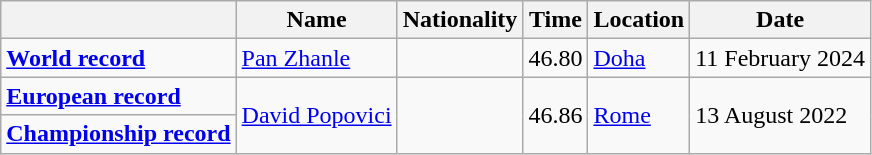<table class=wikitable>
<tr>
<th></th>
<th>Name</th>
<th>Nationality</th>
<th>Time</th>
<th>Location</th>
<th>Date</th>
</tr>
<tr>
<td><strong><a href='#'>World record</a></strong></td>
<td><a href='#'>Pan Zhanle</a></td>
<td></td>
<td>46.80</td>
<td><a href='#'>Doha</a></td>
<td>11 February 2024</td>
</tr>
<tr>
<td><strong><a href='#'>European record</a></strong></td>
<td rowspan=2><a href='#'>David Popovici</a></td>
<td rowspan=2></td>
<td rowspan=2>46.86</td>
<td rowspan=2><a href='#'>Rome</a></td>
<td rowspan=2>13 August 2022</td>
</tr>
<tr>
<td><strong><a href='#'>Championship record</a></strong></td>
</tr>
</table>
